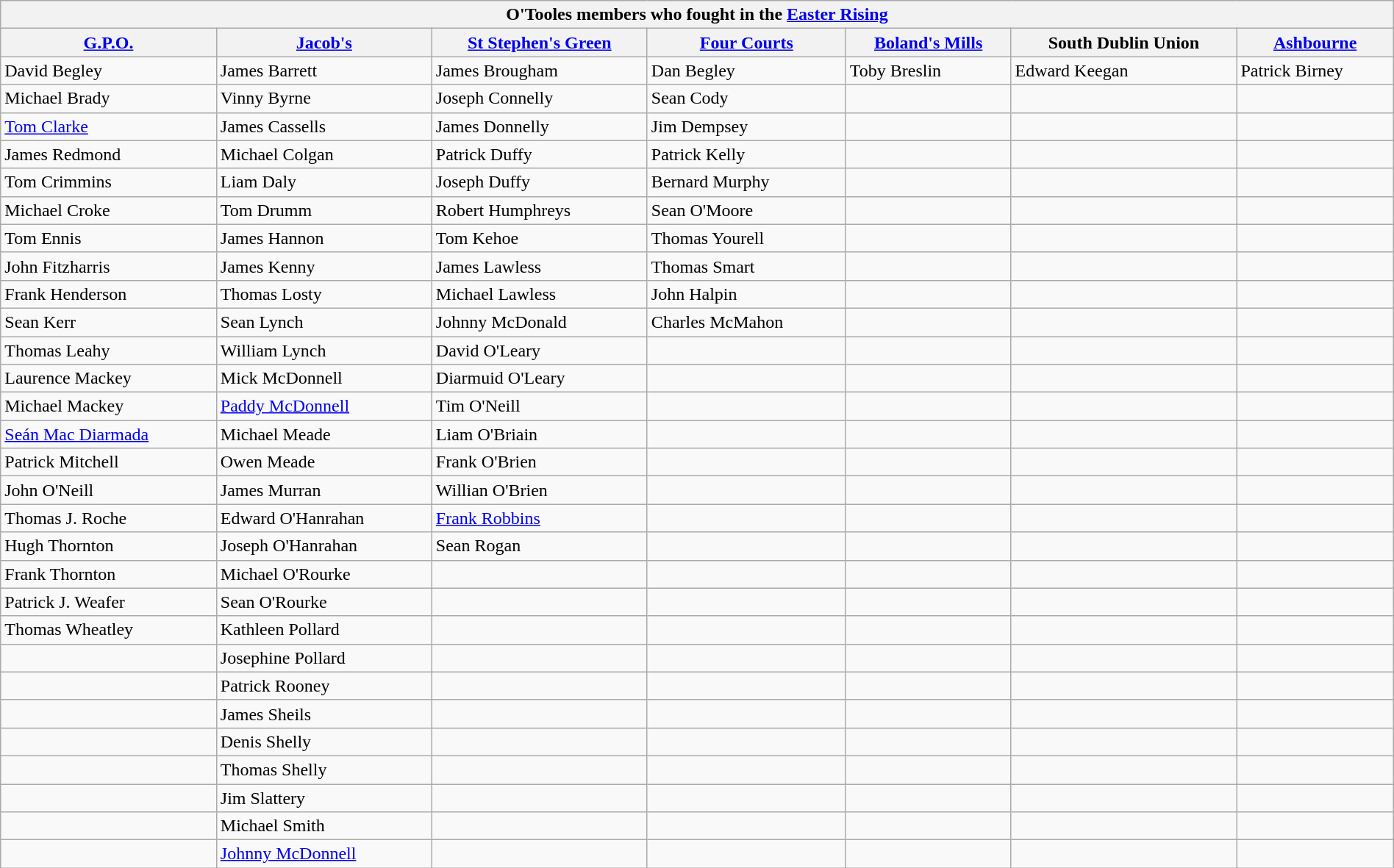<table align="center" class="wikitable" style="width:100%;">
<tr>
<th colspan="7">O'Tooles members who fought in the <a href='#'>Easter Rising</a></th>
</tr>
<tr>
<th><a href='#'>G.P.O.</a></th>
<th><a href='#'>Jacob's</a></th>
<th><a href='#'>St Stephen's Green</a></th>
<th><a href='#'>Four Courts</a></th>
<th><a href='#'>Boland's Mills</a></th>
<th>South Dublin Union</th>
<th><a href='#'>Ashbourne</a></th>
</tr>
<tr>
<td>David Begley</td>
<td>James Barrett</td>
<td>James Brougham</td>
<td>Dan Begley</td>
<td>Toby Breslin</td>
<td>Edward Keegan</td>
<td>Patrick Birney</td>
</tr>
<tr>
<td>Michael Brady</td>
<td>Vinny Byrne</td>
<td>Joseph Connelly</td>
<td>Sean Cody</td>
<td></td>
<td></td>
<td></td>
</tr>
<tr>
<td><a href='#'>Tom Clarke</a></td>
<td>James Cassells</td>
<td>James Donnelly</td>
<td>Jim Dempsey</td>
<td></td>
<td></td>
<td></td>
</tr>
<tr>
<td>James Redmond</td>
<td>Michael Colgan</td>
<td>Patrick Duffy</td>
<td>Patrick Kelly</td>
<td></td>
<td></td>
<td></td>
</tr>
<tr>
<td>Tom Crimmins</td>
<td>Liam Daly</td>
<td>Joseph Duffy</td>
<td>Bernard Murphy</td>
<td></td>
<td></td>
<td></td>
</tr>
<tr>
<td>Michael Croke</td>
<td>Tom Drumm</td>
<td>Robert Humphreys</td>
<td>Sean O'Moore</td>
<td></td>
<td></td>
<td></td>
</tr>
<tr>
<td>Tom Ennis</td>
<td>James Hannon</td>
<td>Tom Kehoe</td>
<td>Thomas Yourell</td>
<td></td>
<td></td>
<td></td>
</tr>
<tr>
<td>John Fitzharris</td>
<td>James Kenny</td>
<td>James Lawless</td>
<td>Thomas Smart</td>
<td></td>
<td></td>
<td></td>
</tr>
<tr>
<td>Frank Henderson</td>
<td>Thomas Losty</td>
<td>Michael Lawless</td>
<td>John Halpin</td>
<td></td>
<td></td>
<td></td>
</tr>
<tr>
<td>Sean Kerr</td>
<td>Sean Lynch</td>
<td>Johnny McDonald</td>
<td>Charles McMahon</td>
<td></td>
<td></td>
<td></td>
</tr>
<tr>
<td>Thomas Leahy</td>
<td>William Lynch</td>
<td>David O'Leary</td>
<td></td>
<td></td>
<td></td>
<td></td>
</tr>
<tr>
<td>Laurence Mackey</td>
<td>Mick McDonnell</td>
<td>Diarmuid O'Leary</td>
<td></td>
<td></td>
<td></td>
<td></td>
</tr>
<tr>
<td>Michael Mackey</td>
<td><a href='#'>Paddy McDonnell</a></td>
<td>Tim O'Neill</td>
<td></td>
<td></td>
<td></td>
<td></td>
</tr>
<tr>
<td><a href='#'>Seán Mac Diarmada</a></td>
<td>Michael Meade</td>
<td>Liam O'Briain</td>
<td></td>
<td></td>
<td></td>
<td></td>
</tr>
<tr>
<td>Patrick Mitchell</td>
<td>Owen Meade</td>
<td>Frank O'Brien</td>
<td></td>
<td></td>
<td></td>
<td></td>
</tr>
<tr>
<td>John O'Neill</td>
<td>James Murran</td>
<td>Willian O'Brien</td>
<td></td>
<td></td>
<td></td>
<td></td>
</tr>
<tr>
<td>Thomas J. Roche</td>
<td>Edward O'Hanrahan</td>
<td><a href='#'>Frank Robbins</a></td>
<td></td>
<td></td>
<td></td>
<td></td>
</tr>
<tr>
<td>Hugh Thornton</td>
<td>Joseph O'Hanrahan</td>
<td>Sean Rogan</td>
<td></td>
<td></td>
<td></td>
<td></td>
</tr>
<tr>
<td>Frank Thornton</td>
<td>Michael O'Rourke</td>
<td></td>
<td></td>
<td></td>
<td></td>
<td></td>
</tr>
<tr>
<td>Patrick J. Weafer</td>
<td>Sean O'Rourke</td>
<td></td>
<td></td>
<td></td>
<td></td>
<td></td>
</tr>
<tr>
<td>Thomas Wheatley</td>
<td>Kathleen Pollard</td>
<td></td>
<td></td>
<td></td>
<td></td>
<td></td>
</tr>
<tr>
<td></td>
<td>Josephine Pollard</td>
<td></td>
<td></td>
<td></td>
<td></td>
<td></td>
</tr>
<tr>
<td></td>
<td>Patrick Rooney</td>
<td></td>
<td></td>
<td></td>
<td></td>
<td></td>
</tr>
<tr>
<td></td>
<td>James Sheils</td>
<td></td>
<td></td>
<td></td>
<td></td>
<td></td>
</tr>
<tr>
<td></td>
<td>Denis Shelly</td>
<td></td>
<td></td>
<td></td>
<td></td>
<td></td>
</tr>
<tr>
<td></td>
<td>Thomas Shelly</td>
<td></td>
<td></td>
<td></td>
<td></td>
<td></td>
</tr>
<tr>
<td></td>
<td>Jim Slattery</td>
<td></td>
<td></td>
<td></td>
<td></td>
<td></td>
</tr>
<tr>
<td></td>
<td>Michael Smith</td>
<td></td>
<td></td>
<td></td>
<td></td>
<td></td>
</tr>
<tr>
<td></td>
<td><a href='#'>Johnny McDonnell</a></td>
<td></td>
<td></td>
<td></td>
<td></td>
<td></td>
</tr>
</table>
